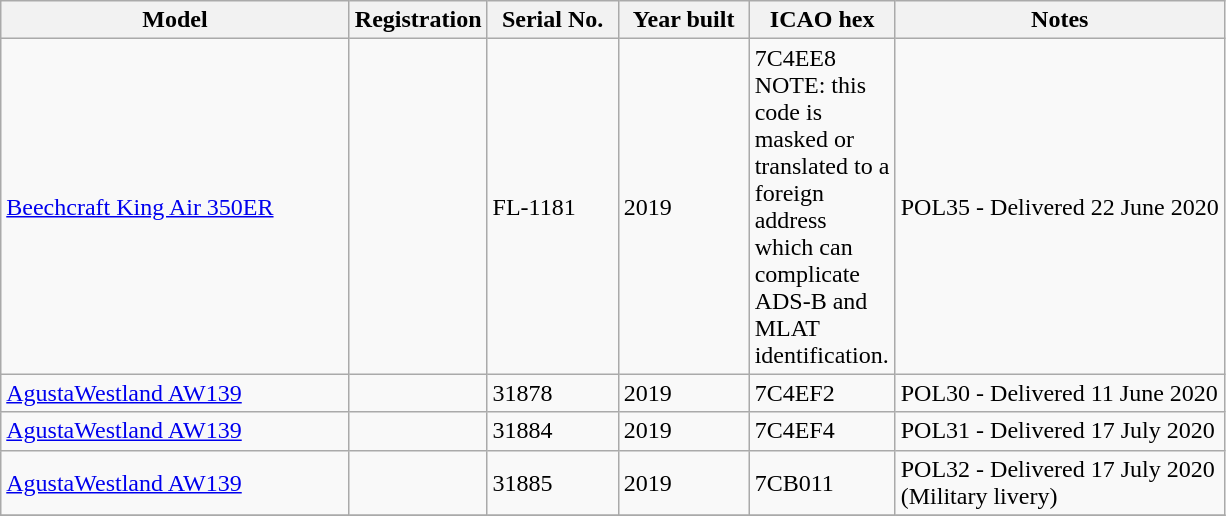<table class="wikitable">
<tr>
<th width = 225>Model</th>
<th width = 80>Registration</th>
<th width = 80>Serial No.</th>
<th width = 80>Year built</th>
<th width = 90>ICAO hex</th>
<th>Notes</th>
</tr>
<tr>
<td><a href='#'>Beechcraft King Air 350ER</a></td>
<td></td>
<td>FL-1181</td>
<td>2019</td>
<td>7C4EE8<br>NOTE: this code is masked or translated to a foreign address which can complicate ADS-B and MLAT identification.</td>
<td>POL35 - Delivered 22 June 2020</td>
</tr>
<tr>
<td><a href='#'>AgustaWestland AW139</a></td>
<td></td>
<td>31878</td>
<td>2019</td>
<td>7C4EF2</td>
<td>POL30 - Delivered 11 June 2020</td>
</tr>
<tr>
<td><a href='#'>AgustaWestland AW139</a></td>
<td></td>
<td>31884</td>
<td>2019</td>
<td>7C4EF4</td>
<td>POL31 - Delivered 17 July 2020</td>
</tr>
<tr>
<td><a href='#'>AgustaWestland AW139</a></td>
<td></td>
<td>31885</td>
<td>2019</td>
<td>7CB011</td>
<td>POL32 - Delivered 17 July 2020<br>(Military livery)</td>
</tr>
<tr>
</tr>
</table>
